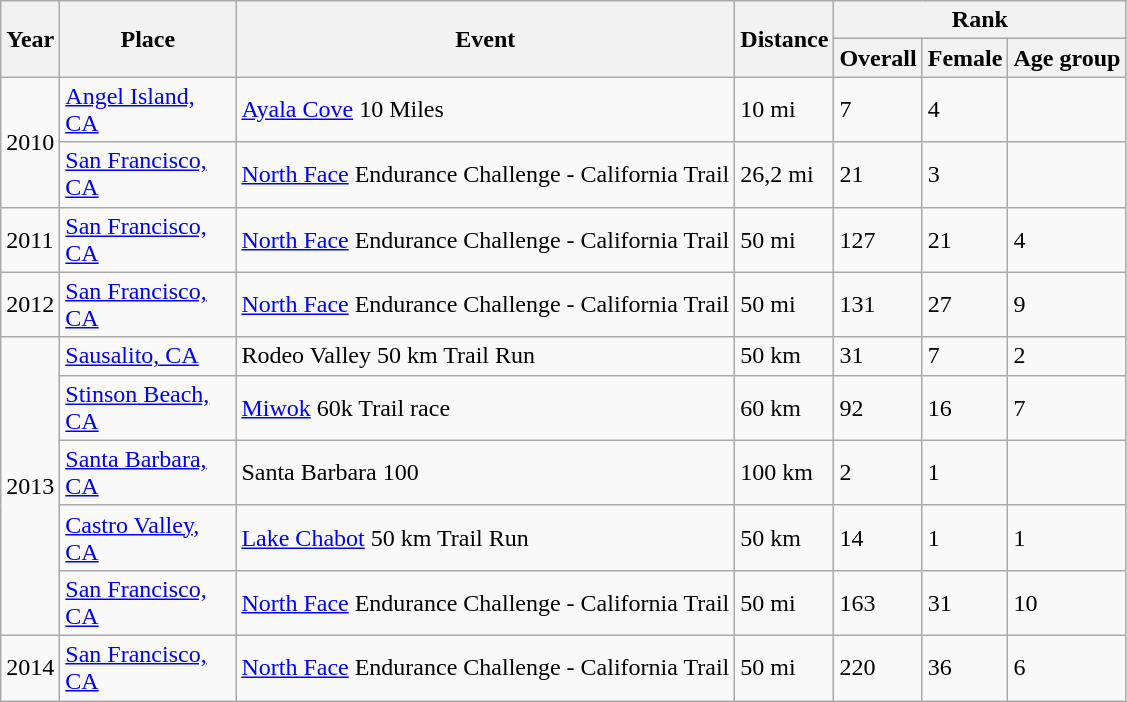<table class=wikitable>
<tr>
<th rowspan=2>Year</th>
<th rowspan=2 width=110>Place</th>
<th rowspan=2>Event</th>
<th rowspan=2>Distance</th>
<th colspan=3>Rank</th>
</tr>
<tr>
<th>Overall</th>
<th>Female</th>
<th>Age group</th>
</tr>
<tr>
<td rowspan=2>2010</td>
<td><a href='#'>Angel Island, CA</a></td>
<td><a href='#'>Ayala Cove</a> 10 Miles</td>
<td>10 mi</td>
<td>7</td>
<td>4</td>
<td></td>
</tr>
<tr>
<td><a href='#'>San Francisco, CA</a></td>
<td><a href='#'>North Face</a> Endurance Challenge - California Trail</td>
<td>26,2 mi</td>
<td>21</td>
<td>3</td>
<td></td>
</tr>
<tr>
<td>2011</td>
<td><a href='#'>San Francisco, CA</a></td>
<td><a href='#'>North Face</a> Endurance Challenge - California Trail</td>
<td>50 mi</td>
<td>127</td>
<td>21</td>
<td>4</td>
</tr>
<tr>
<td>2012</td>
<td><a href='#'>San Francisco, CA</a></td>
<td><a href='#'>North Face</a> Endurance Challenge - California Trail</td>
<td>50 mi</td>
<td>131</td>
<td>27</td>
<td>9</td>
</tr>
<tr>
<td rowspan=5>2013</td>
<td><a href='#'>Sausalito, CA</a></td>
<td>Rodeo Valley 50 km Trail Run</td>
<td>50 km</td>
<td>31</td>
<td>7</td>
<td>2</td>
</tr>
<tr>
<td><a href='#'>Stinson Beach, CA</a></td>
<td><a href='#'>Miwok</a> 60k Trail race</td>
<td>60 km</td>
<td>92</td>
<td>16</td>
<td>7</td>
</tr>
<tr>
<td><a href='#'>Santa Barbara, CA</a></td>
<td>Santa Barbara 100</td>
<td>100 km</td>
<td>2</td>
<td>1</td>
<td></td>
</tr>
<tr>
<td><a href='#'>Castro Valley, CA</a></td>
<td><a href='#'>Lake Chabot</a> 50 km Trail Run</td>
<td>50 km</td>
<td>14</td>
<td>1</td>
<td>1</td>
</tr>
<tr>
<td><a href='#'>San Francisco, CA</a></td>
<td><a href='#'>North Face</a> Endurance Challenge - California Trail</td>
<td>50 mi</td>
<td>163</td>
<td>31</td>
<td>10</td>
</tr>
<tr>
<td>2014</td>
<td><a href='#'>San Francisco, CA</a></td>
<td><a href='#'>North Face</a> Endurance Challenge - California Trail</td>
<td>50 mi</td>
<td>220</td>
<td>36</td>
<td>6</td>
</tr>
</table>
